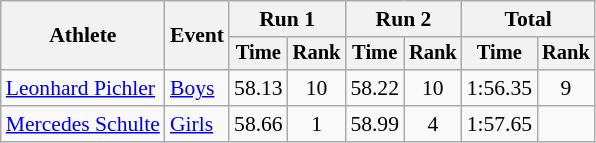<table class="wikitable" style="font-size:90%">
<tr>
<th rowspan="2">Athlete</th>
<th rowspan="2">Event</th>
<th colspan="2">Run 1</th>
<th colspan="2">Run 2</th>
<th colspan="2">Total</th>
</tr>
<tr style="font-size:95%">
<th>Time</th>
<th>Rank</th>
<th>Time</th>
<th>Rank</th>
<th>Time</th>
<th>Rank</th>
</tr>
<tr align=center>
<td align=left><a href='#'>Leonhard Pichler</a></td>
<td align=left><a href='#'>Boys</a></td>
<td>58.13</td>
<td>10</td>
<td>58.22</td>
<td>10</td>
<td>1:56.35</td>
<td>9</td>
</tr>
<tr align=center>
<td align=left><a href='#'>Mercedes Schulte</a></td>
<td align=left><a href='#'>Girls</a></td>
<td>58.66</td>
<td>1</td>
<td>58.99</td>
<td>4</td>
<td>1:57.65</td>
<td></td>
</tr>
</table>
